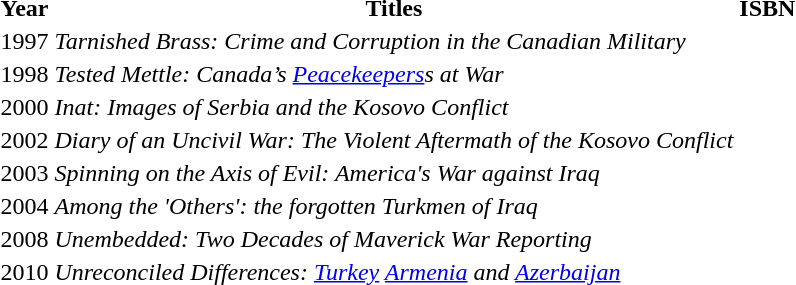<table>
<tr>
<th>Year</th>
<th>Titles</th>
<th>ISBN</th>
</tr>
<tr>
<td>1997</td>
<td><em>Tarnished Brass: Crime and Corruption in the Canadian Military</em></td>
<td></td>
</tr>
<tr>
<td>1998</td>
<td><em>Tested Mettle: Canada’s <a href='#'>Peacekeepers</a>s at War </em></td>
<td></td>
</tr>
<tr>
<td>2000</td>
<td><em>Inat: Images of Serbia and the Kosovo Conflict</em></td>
<td></td>
</tr>
<tr>
<td>2002</td>
<td><em>Diary of an Uncivil War: The Violent Aftermath of the Kosovo Conflict</em></td>
<td></td>
</tr>
<tr>
<td>2003</td>
<td><em>Spinning on the Axis of Evil: America's War against Iraq</em></td>
<td></td>
</tr>
<tr>
<td>2004</td>
<td><em>Among the 'Others': the forgotten Turkmen of Iraq</em></td>
<td></td>
</tr>
<tr>
<td>2008</td>
<td><em>Unembedded: Two Decades of Maverick War Reporting</em></td>
<td></td>
</tr>
<tr>
<td>2010</td>
<td><em>Unreconciled Differences: <a href='#'>Turkey</a> <a href='#'>Armenia</a> and <a href='#'>Azerbaijan</a></em></td>
<td></td>
</tr>
</table>
